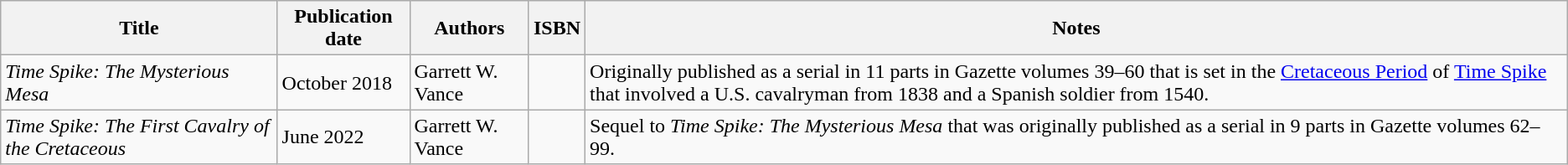<table class="sortable wikitable">
<tr>
<th>Title</th>
<th>Publication date</th>
<th>Authors</th>
<th>ISBN</th>
<th>Notes</th>
</tr>
<tr>
<td><em>Time Spike: The Mysterious Mesa</em></td>
<td>October 2018</td>
<td>Garrett W. Vance</td>
<td></td>
<td>Originally published as a serial in 11 parts in Gazette volumes 39–60 that is set in the <a href='#'>Cretaceous Period</a> of <a href='#'>Time Spike</a> that involved a U.S. cavalryman from 1838 and a Spanish soldier from 1540.</td>
</tr>
<tr>
<td><em>Time Spike: The First Cavalry of the Cretaceous</em></td>
<td>June 2022</td>
<td>Garrett W. Vance</td>
<td></td>
<td>Sequel to <em>Time Spike: The Mysterious Mesa</em> that was originally published as a serial in 9 parts in Gazette volumes 62–99.</td>
</tr>
</table>
